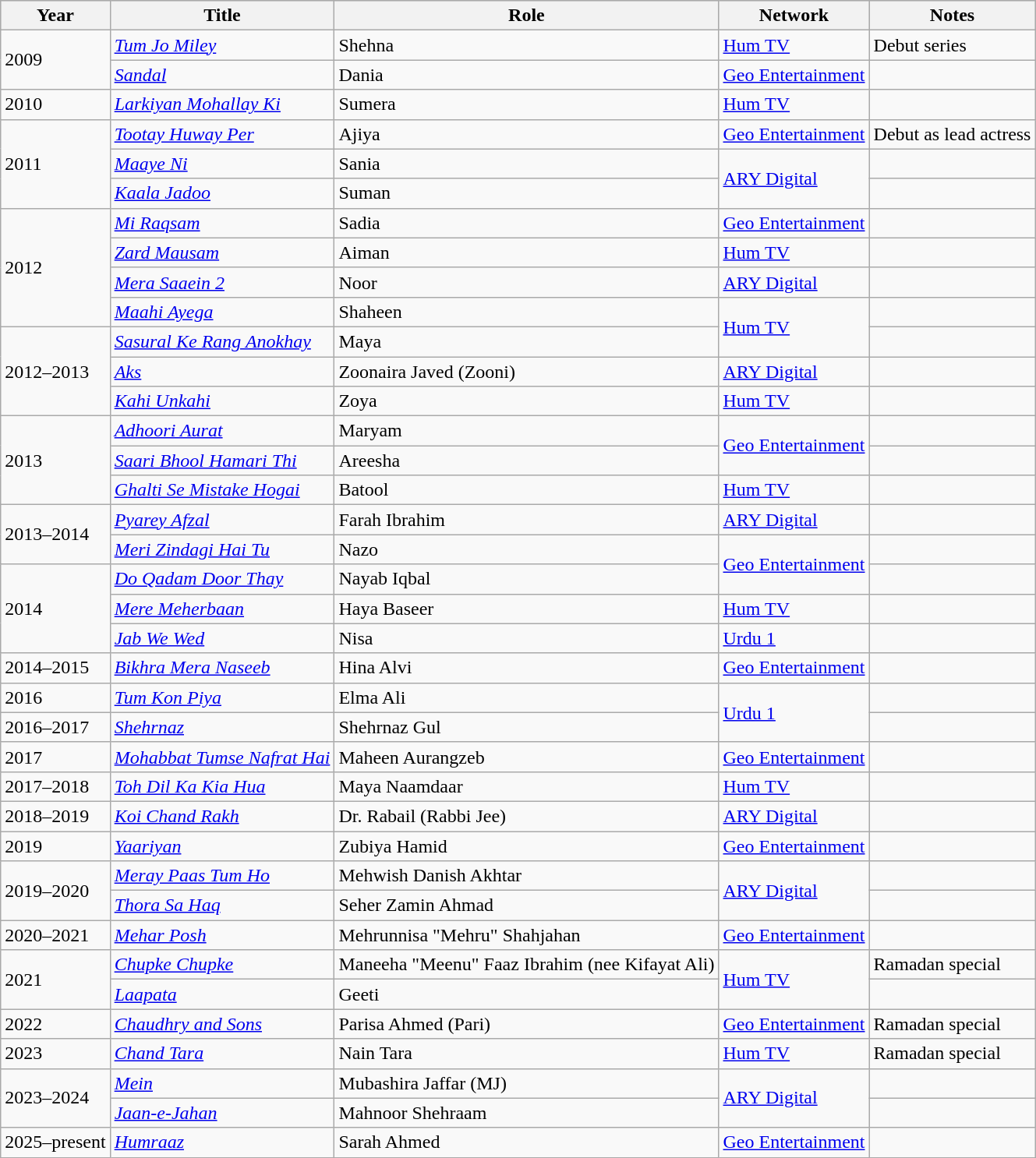<table class="wikitable sortable plainrowheaders">
<tr style="background:#ccc; text-align:center;">
<th scope="col">Year</th>
<th scope="col">Title</th>
<th scope="col">Role</th>
<th scope="col">Network</th>
<th scope="col" class="unsortable">Notes</th>
</tr>
<tr>
<td rowspan="2">2009</td>
<td><em><a href='#'>Tum Jo Miley</a></em></td>
<td>Shehna</td>
<td><a href='#'>Hum TV</a></td>
<td>Debut series</td>
</tr>
<tr>
<td><em><a href='#'>Sandal</a></em></td>
<td>Dania</td>
<td><a href='#'>Geo Entertainment</a></td>
<td></td>
</tr>
<tr>
<td>2010</td>
<td><em><a href='#'>Larkiyan Mohallay Ki</a></em></td>
<td>Sumera</td>
<td><a href='#'>Hum TV</a></td>
<td></td>
</tr>
<tr>
<td rowspan="3">2011</td>
<td><em><a href='#'>Tootay Huway Per</a></em></td>
<td>Ajiya</td>
<td><a href='#'>Geo Entertainment</a></td>
<td>Debut as lead actress</td>
</tr>
<tr>
<td><em><a href='#'>Maaye Ni</a></em></td>
<td>Sania</td>
<td rowspan="2"><a href='#'>ARY Digital</a></td>
<td></td>
</tr>
<tr>
<td><em><a href='#'>Kaala Jadoo</a></em></td>
<td>Suman</td>
<td></td>
</tr>
<tr>
<td rowspan="4">2012</td>
<td><em><a href='#'>Mi Raqsam</a></em></td>
<td>Sadia</td>
<td><a href='#'>Geo Entertainment</a></td>
</tr>
<tr>
<td><em><a href='#'>Zard Mausam</a></em></td>
<td>Aiman</td>
<td><a href='#'>Hum TV</a></td>
<td></td>
</tr>
<tr>
<td><em><a href='#'>Mera Saaein 2</a></em></td>
<td>Noor</td>
<td><a href='#'>ARY Digital</a></td>
</tr>
<tr>
<td><em><a href='#'>Maahi Ayega</a></em></td>
<td>Shaheen</td>
<td rowspan="2"><a href='#'>Hum TV</a></td>
<td></td>
</tr>
<tr>
<td rowspan="3">2012–2013</td>
<td><em><a href='#'>Sasural Ke Rang Anokhay</a></em></td>
<td>Maya</td>
<td></td>
</tr>
<tr>
<td><em><a href='#'>Aks</a></em></td>
<td>Zoonaira Javed (Zooni)</td>
<td><a href='#'>ARY Digital</a></td>
<td></td>
</tr>
<tr>
<td><em><a href='#'>Kahi Unkahi</a></em></td>
<td>Zoya</td>
<td><a href='#'>Hum TV</a></td>
<td></td>
</tr>
<tr>
<td rowspan="3">2013</td>
<td><em><a href='#'>Adhoori Aurat</a></em></td>
<td>Maryam</td>
<td rowspan="2"><a href='#'>Geo Entertainment</a></td>
<td></td>
</tr>
<tr>
<td><em><a href='#'>Saari Bhool Hamari Thi</a></em></td>
<td>Areesha</td>
<td></td>
</tr>
<tr>
<td><em><a href='#'>Ghalti Se Mistake Hogai</a></em></td>
<td>Batool</td>
<td><a href='#'>Hum TV</a></td>
<td></td>
</tr>
<tr>
<td rowspan="2">2013–2014</td>
<td><em><a href='#'>Pyarey Afzal</a></em></td>
<td>Farah Ibrahim</td>
<td><a href='#'>ARY Digital</a></td>
<td></td>
</tr>
<tr>
<td><em><a href='#'>Meri Zindagi Hai Tu</a></em></td>
<td>Nazo</td>
<td rowspan="2"><a href='#'>Geo Entertainment</a></td>
<td></td>
</tr>
<tr>
<td rowspan="3">2014</td>
<td><em><a href='#'>Do Qadam Door Thay</a></em></td>
<td>Nayab Iqbal</td>
<td></td>
</tr>
<tr>
<td><em><a href='#'>Mere Meherbaan</a></em></td>
<td>Haya Baseer</td>
<td><a href='#'>Hum TV</a></td>
<td></td>
</tr>
<tr>
<td><em><a href='#'>Jab We Wed</a></em></td>
<td>Nisa</td>
<td><a href='#'>Urdu 1</a></td>
<td></td>
</tr>
<tr>
<td>2014–2015</td>
<td><em><a href='#'>Bikhra Mera Naseeb</a></em></td>
<td>Hina Alvi</td>
<td><a href='#'>Geo Entertainment</a></td>
<td></td>
</tr>
<tr>
<td>2016</td>
<td><em><a href='#'>Tum Kon Piya</a></em></td>
<td>Elma Ali</td>
<td rowspan="2"><a href='#'>Urdu 1</a></td>
<td></td>
</tr>
<tr>
<td>2016–2017</td>
<td><em><a href='#'>Shehrnaz</a></em></td>
<td>Shehrnaz Gul</td>
<td></td>
</tr>
<tr>
<td>2017</td>
<td><em><a href='#'>Mohabbat Tumse Nafrat Hai</a></em></td>
<td>Maheen Aurangzeb</td>
<td><a href='#'>Geo Entertainment</a></td>
<td></td>
</tr>
<tr>
<td>2017–2018</td>
<td><em><a href='#'>Toh Dil Ka Kia Hua</a></em></td>
<td>Maya Naamdaar</td>
<td><a href='#'>Hum TV</a></td>
<td></td>
</tr>
<tr>
<td>2018–2019</td>
<td><em><a href='#'>Koi Chand Rakh</a></em></td>
<td>Dr. Rabail (Rabbi Jee)</td>
<td><a href='#'>ARY Digital</a></td>
<td></td>
</tr>
<tr>
<td>2019</td>
<td><em><a href='#'>Yaariyan</a></em></td>
<td>Zubiya Hamid</td>
<td><a href='#'>Geo Entertainment</a></td>
<td></td>
</tr>
<tr>
<td rowspan="2">2019–2020</td>
<td><em><a href='#'>Meray Paas Tum Ho</a></em></td>
<td>Mehwish Danish Akhtar</td>
<td rowspan="2"><a href='#'>ARY Digital</a></td>
</tr>
<tr>
<td><em><a href='#'>Thora Sa Haq</a></em></td>
<td>Seher Zamin Ahmad</td>
<td></td>
</tr>
<tr>
<td>2020–2021</td>
<td><em><a href='#'>Mehar Posh</a></em></td>
<td>Mehrunnisa "Mehru" Shahjahan</td>
<td><a href='#'>Geo Entertainment</a></td>
<td></td>
</tr>
<tr>
<td rowspan="2">2021</td>
<td><em><a href='#'>Chupke Chupke</a></em></td>
<td>Maneeha "Meenu" Faaz Ibrahim (nee Kifayat Ali)</td>
<td rowspan="2"><a href='#'>Hum TV</a></td>
<td>Ramadan special</td>
</tr>
<tr>
<td><em><a href='#'>Laapata</a></em></td>
<td>Geeti</td>
<td></td>
</tr>
<tr>
<td>2022</td>
<td><em><a href='#'>Chaudhry and Sons</a></em></td>
<td>Parisa Ahmed (Pari)</td>
<td><a href='#'>Geo Entertainment</a></td>
<td>Ramadan special</td>
</tr>
<tr>
<td>2023</td>
<td><em><a href='#'>Chand Tara</a></em></td>
<td>Nain Tara</td>
<td><a href='#'>Hum TV</a></td>
<td>Ramadan special</td>
</tr>
<tr>
<td rowspan="2">2023–2024</td>
<td><em><a href='#'>Mein</a></em></td>
<td>Mubashira Jaffar (MJ)</td>
<td rowspan="2"><a href='#'>ARY Digital</a></td>
<td></td>
</tr>
<tr>
<td><em><a href='#'>Jaan-e-Jahan</a></em></td>
<td>Mahnoor Shehraam</td>
<td></td>
</tr>
<tr>
<td>2025–present</td>
<td><em><a href='#'>Humraaz</a></em></td>
<td>Sarah Ahmed</td>
<td><a href='#'>Geo Entertainment</a></td>
<td></td>
</tr>
</table>
